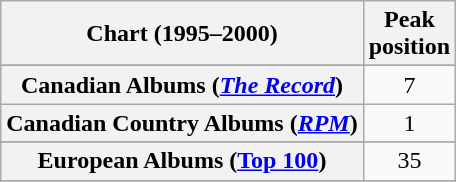<table class="wikitable sortable plainrowheaders" style="text-align:center">
<tr>
<th scope="col">Chart (1995–2000)</th>
<th scope="col">Peak<br> position</th>
</tr>
<tr>
</tr>
<tr>
</tr>
<tr>
<th scope="row">Canadian Albums (<em><a href='#'>The Record</a></em>)</th>
<td>7</td>
</tr>
<tr>
<th scope="row">Canadian Country Albums (<em><a href='#'>RPM</a></em>)</th>
<td>1</td>
</tr>
<tr>
</tr>
<tr>
<th scope="row">European Albums (<a href='#'>Top 100</a>)</th>
<td>35</td>
</tr>
<tr>
</tr>
<tr>
</tr>
<tr>
</tr>
<tr>
</tr>
<tr>
</tr>
<tr>
</tr>
<tr>
</tr>
<tr>
</tr>
<tr>
</tr>
<tr>
</tr>
</table>
